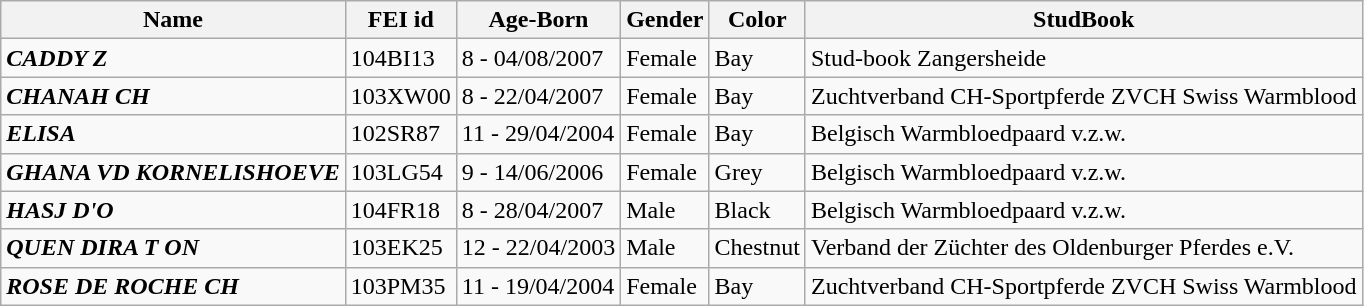<table class="wikitable">
<tr>
<th>Name</th>
<th>FEI id</th>
<th>Age-Born</th>
<th>Gender</th>
<th>Color</th>
<th>StudBook</th>
</tr>
<tr>
<td><strong><em>CADDY Z</em></strong></td>
<td>104BI13</td>
<td>8 - 04/08/2007</td>
<td>Female</td>
<td>Bay</td>
<td>Stud-book Zangersheide</td>
</tr>
<tr>
<td><strong><em>CHANAH CH</em></strong></td>
<td>103XW00</td>
<td>8 - 22/04/2007</td>
<td>Female</td>
<td>Bay</td>
<td>Zuchtverband CH-Sportpferde ZVCH Swiss Warmblood</td>
</tr>
<tr>
<td><strong><em>ELISA</em></strong></td>
<td>102SR87</td>
<td>11 - 29/04/2004</td>
<td>Female</td>
<td>Bay</td>
<td>Belgisch Warmbloedpaard v.z.w.</td>
</tr>
<tr>
<td><strong><em>GHANA VD KORNELISHOEVE</em></strong></td>
<td>103LG54</td>
<td>9 - 14/06/2006</td>
<td>Female</td>
<td>Grey</td>
<td>Belgisch Warmbloedpaard v.z.w.</td>
</tr>
<tr>
<td><strong><em>HASJ D'O</em></strong></td>
<td>104FR18</td>
<td>8 - 28/04/2007</td>
<td>Male</td>
<td>Black</td>
<td>Belgisch Warmbloedpaard v.z.w.</td>
</tr>
<tr>
<td><strong><em>QUEN DIRA T ON</em></strong></td>
<td>103EK25</td>
<td>12 - 22/04/2003</td>
<td>Male</td>
<td>Chestnut</td>
<td>Verband der Züchter des Oldenburger Pferdes e.V.</td>
</tr>
<tr>
<td><strong><em>ROSE DE ROCHE CH</em></strong></td>
<td>103PM35</td>
<td>11 - 19/04/2004</td>
<td>Female</td>
<td>Bay</td>
<td>Zuchtverband CH-Sportpferde ZVCH Swiss Warmblood</td>
</tr>
</table>
